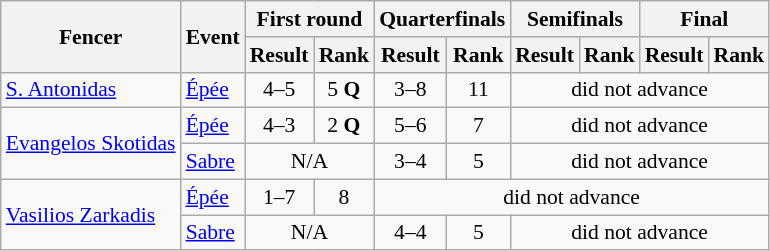<table class=wikitable style="font-size:90%">
<tr>
<th rowspan=2>Fencer</th>
<th rowspan=2>Event</th>
<th colspan=2>First round</th>
<th colspan=2>Quarterfinals</th>
<th colspan=2>Semifinals</th>
<th colspan=2>Final</th>
</tr>
<tr>
<th>Result</th>
<th>Rank</th>
<th>Result</th>
<th>Rank</th>
<th>Result</th>
<th>Rank</th>
<th>Result</th>
<th>Rank</th>
</tr>
<tr>
<td><a href='#'>S. Antonidas</a></td>
<td><a href='#'>Épée</a></td>
<td align=center>4–5</td>
<td align=center>5 <strong>Q</strong></td>
<td align=center>3–8</td>
<td align=center>11</td>
<td align=center colspan=4>did not advance</td>
</tr>
<tr>
<td rowspan=2><a href='#'>Evangelos Skotidas</a></td>
<td><a href='#'>Épée</a></td>
<td align=center>4–3</td>
<td align=center>2 <strong>Q</strong></td>
<td align=center>5–6</td>
<td align=center>7</td>
<td align=center colspan=4>did not advance</td>
</tr>
<tr>
<td><a href='#'>Sabre</a></td>
<td align=center colspan=2>N/A</td>
<td align=center>3–4</td>
<td align=center>5</td>
<td align=center colspan=4>did not advance</td>
</tr>
<tr>
<td rowspan=2><a href='#'>Vasilios Zarkadis</a></td>
<td><a href='#'>Épée</a></td>
<td align=center>1–7</td>
<td align=center>8</td>
<td align=center colspan=6>did not advance</td>
</tr>
<tr>
<td><a href='#'>Sabre</a></td>
<td align=center colspan=2>N/A</td>
<td align=center>4–4</td>
<td align=center>5</td>
<td align=center colspan=4>did not advance</td>
</tr>
</table>
